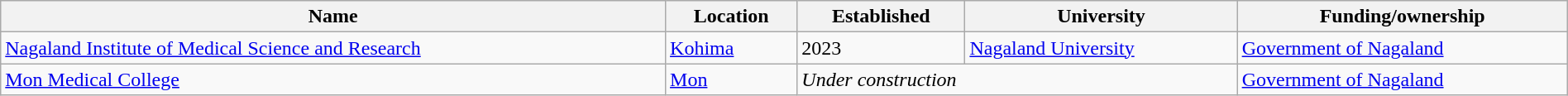<table class="wikitable sortable" style="width:100%">
<tr>
<th>Name</th>
<th>Location</th>
<th>Established</th>
<th>University</th>
<th>Funding/ownership</th>
</tr>
<tr>
<td><a href='#'>Nagaland Institute of Medical Science and Research</a></td>
<td><a href='#'>Kohima</a></td>
<td>2023</td>
<td><a href='#'>Nagaland University</a></td>
<td><a href='#'>Government of Nagaland</a></td>
</tr>
<tr>
<td><a href='#'>Mon Medical College</a></td>
<td><a href='#'>Mon</a></td>
<td colspan="2"><em>Under construction</em></td>
<td><a href='#'>Government of Nagaland</a></td>
</tr>
</table>
